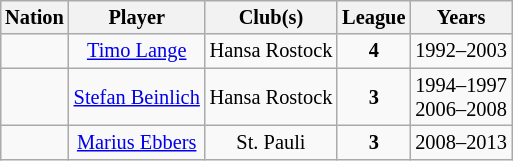<table class="wikitable sortable" style="text-align:center; margin-left:1em; font-size:85%;">
<tr>
<th>Nation</th>
<th>Player</th>
<th>Club(s)</th>
<th>League</th>
<th>Years</th>
</tr>
<tr>
<td></td>
<td><a href='#'>Timo Lange</a></td>
<td>Hansa Rostock</td>
<td><strong>4</strong></td>
<td>1992–2003</td>
</tr>
<tr>
<td></td>
<td><a href='#'>Stefan Beinlich</a></td>
<td>Hansa Rostock</td>
<td><strong>3</strong></td>
<td>1994–1997<br>2006–2008</td>
</tr>
<tr>
<td></td>
<td><a href='#'>Marius Ebbers</a></td>
<td>St. Pauli</td>
<td><strong>3</strong></td>
<td>2008–2013</td>
</tr>
</table>
